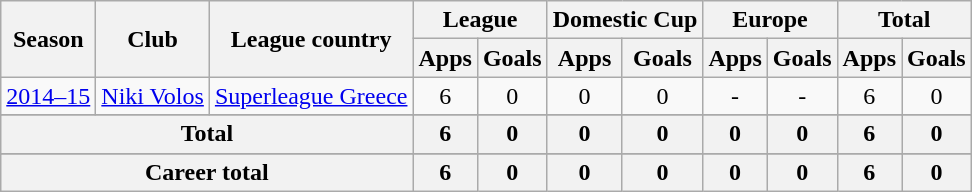<table class="wikitable" style="text-align: center;">
<tr>
<th rowspan="2">Season</th>
<th rowspan="2">Club</th>
<th rowspan="2">League country</th>
<th colspan="2">League</th>
<th colspan="2">Domestic Cup</th>
<th colspan="2">Europe</th>
<th colspan="2">Total</th>
</tr>
<tr>
<th>Apps</th>
<th>Goals</th>
<th>Apps</th>
<th>Goals</th>
<th>Apps</th>
<th>Goals</th>
<th>Apps</th>
<th>Goals</th>
</tr>
<tr>
<td rowspan="1"><a href='#'>2014–15</a></td>
<td rowspan="1" valign="center"><a href='#'>Niki Volos</a></td>
<td rowspan="1"><a href='#'>Superleague Greece</a></td>
<td>6</td>
<td>0</td>
<td>0</td>
<td>0</td>
<td>-</td>
<td>-</td>
<td>6</td>
<td>0</td>
</tr>
<tr>
</tr>
<tr>
<th colspan="3" valign="center">Total</th>
<th>6</th>
<th>0</th>
<th>0</th>
<th>0</th>
<th>0</th>
<th>0</th>
<th>6</th>
<th>0</th>
</tr>
<tr>
</tr>
<tr>
<th colspan="3">Career total</th>
<th>6</th>
<th>0</th>
<th>0</th>
<th>0</th>
<th>0</th>
<th>0</th>
<th>6</th>
<th>0</th>
</tr>
</table>
